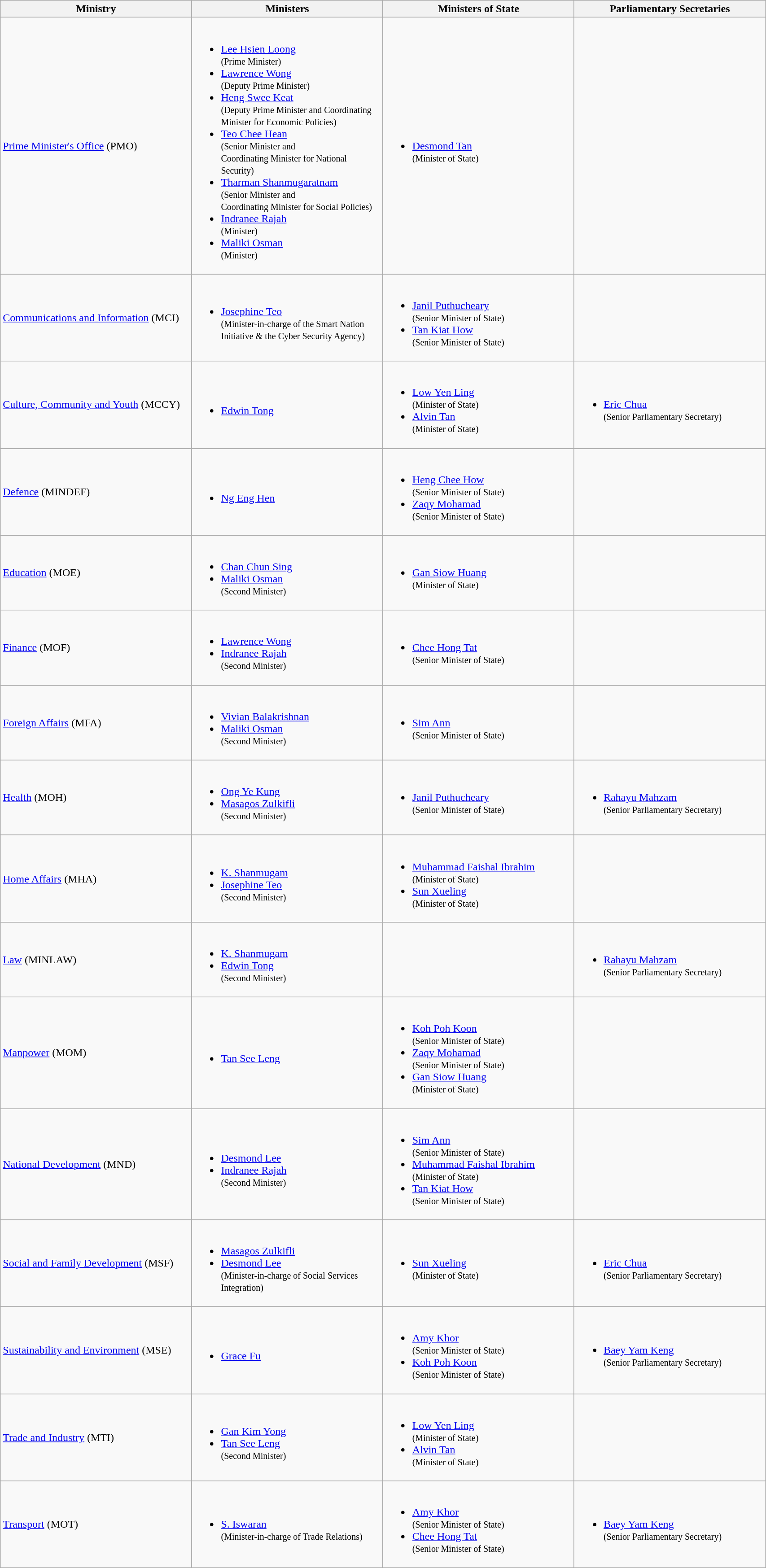<table class="wikitable" style="width:90%">
<tr>
<th width= 25%>Ministry</th>
<th width= 25%>Ministers</th>
<th width= 25%>Ministers of State</th>
<th width= 25%>Parliamentary Secretaries</th>
</tr>
<tr>
<td><a href='#'>Prime Minister's Office</a> (PMO)</td>
<td><br><ul><li><a href='#'>Lee Hsien Loong</a><br><small>(Prime Minister)</small></li><li><a href='#'>Lawrence Wong</a> <br><small>(Deputy Prime Minister)</small></li><li><a href='#'>Heng Swee Keat</a><br><small>(Deputy Prime Minister and Coordinating Minister for Economic Policies)</small></li><li><a href='#'>Teo Chee Hean</a><br><small>(Senior Minister and<br>Coordinating Minister for National Security)</small></li><li><a href='#'>Tharman Shanmugaratnam</a><br><small>(Senior Minister and<br>Coordinating Minister for Social Policies)</small></li><li><a href='#'>Indranee Rajah</a><br><small>(Minister)</small></li><li><a href='#'>Maliki Osman</a><br><small>(Minister)</small></li></ul></td>
<td><br><ul><li><a href='#'>Desmond Tan</a><br><small>(Minister of State)</small></li></ul></td>
<td></td>
</tr>
<tr>
<td><a href='#'>Communications and Information</a> (MCI)</td>
<td><br><ul><li><a href='#'>Josephine Teo</a> <br><small>(Minister-in-charge of the Smart Nation Initiative & the Cyber Security Agency)</small></li></ul></td>
<td><br><ul><li><a href='#'>Janil Puthucheary</a><br><small>(Senior Minister of State)</small></li><li><a href='#'>Tan Kiat How</a><br><small>(Senior Minister of State)</small></li></ul></td>
<td></td>
</tr>
<tr>
<td><a href='#'>Culture, Community and Youth</a> (MCCY)</td>
<td><br><ul><li><a href='#'>Edwin Tong</a></li></ul></td>
<td><br><ul><li><a href='#'>Low Yen Ling</a><br><small>(Minister of State)</small></li><li><a href='#'>Alvin Tan</a><br><small>(Minister of State)</small></li></ul></td>
<td><br><ul><li><a href='#'>Eric Chua</a><br><small>(Senior Parliamentary Secretary)</small></li></ul></td>
</tr>
<tr>
<td><a href='#'>Defence</a> (MINDEF)</td>
<td><br><ul><li><a href='#'>Ng Eng Hen</a></li></ul></td>
<td><br><ul><li><a href='#'>Heng Chee How</a><br><small>(Senior Minister of State)</small></li><li><a href='#'>Zaqy Mohamad</a><br><small>(Senior Minister of State)</small></li></ul></td>
<td></td>
</tr>
<tr>
<td><a href='#'>Education</a> (MOE)</td>
<td><br><ul><li><a href='#'>Chan Chun Sing</a></li><li><a href='#'>Maliki Osman</a><br><small>(Second Minister)</small></li></ul></td>
<td><br><ul><li><a href='#'>Gan Siow Huang</a><br><small>(Minister of State)</small></li></ul></td>
<td></td>
</tr>
<tr>
<td><a href='#'>Finance</a> (MOF)</td>
<td><br><ul><li><a href='#'>Lawrence Wong</a></li><li><a href='#'>Indranee Rajah</a><br><small>(Second Minister)</small></li></ul></td>
<td><br><ul><li><a href='#'>Chee Hong Tat</a> <br><small>(Senior Minister of State)</small></li></ul></td>
<td></td>
</tr>
<tr>
<td><a href='#'>Foreign Affairs</a> (MFA)</td>
<td><br><ul><li><a href='#'>Vivian Balakrishnan</a></li><li><a href='#'>Maliki Osman</a><br><small>(Second Minister)</small></li></ul></td>
<td><br><ul><li><a href='#'>Sim Ann</a><br><small>(Senior Minister of State)</small></li></ul></td>
<td></td>
</tr>
<tr>
<td><a href='#'>Health</a> (MOH)</td>
<td><br><ul><li><a href='#'>Ong Ye Kung</a></li><li><a href='#'>Masagos Zulkifli</a><br><small>(Second Minister)</small></li></ul></td>
<td><br><ul><li><a href='#'>Janil Puthucheary</a><br><small>(Senior Minister of State)</small></li></ul></td>
<td><br><ul><li><a href='#'>Rahayu Mahzam</a><br><small>(Senior Parliamentary Secretary)</small></li></ul></td>
</tr>
<tr>
<td><a href='#'>Home Affairs</a> (MHA)</td>
<td><br><ul><li><a href='#'>K. Shanmugam</a></li><li><a href='#'>Josephine Teo</a><br><small>(Second Minister)</small></li></ul></td>
<td><br><ul><li><a href='#'>Muhammad Faishal Ibrahim</a><br><small>(Minister of State)</small></li><li><a href='#'>Sun Xueling</a><br><small>(Minister of State)</small></li></ul></td>
<td></td>
</tr>
<tr>
<td><a href='#'>Law</a> (MINLAW)</td>
<td><br><ul><li><a href='#'>K. Shanmugam</a></li><li><a href='#'>Edwin Tong</a><br><small>(Second Minister)</small></li></ul></td>
<td></td>
<td><br><ul><li><a href='#'>Rahayu Mahzam</a><br><small>(Senior Parliamentary Secretary)</small></li></ul></td>
</tr>
<tr>
<td><a href='#'>Manpower</a> (MOM)</td>
<td><br><ul><li><a href='#'>Tan See Leng</a></li></ul></td>
<td><br><ul><li><a href='#'>Koh Poh Koon</a><br><small>(Senior Minister of State)</small></li><li><a href='#'>Zaqy Mohamad</a><br><small>(Senior Minister of State)</small></li><li><a href='#'>Gan Siow Huang</a><br><small>(Minister of State)</small></li></ul></td>
<td></td>
</tr>
<tr>
<td><a href='#'>National Development</a> (MND)</td>
<td><br><ul><li><a href='#'>Desmond Lee</a></li><li><a href='#'>Indranee Rajah</a><br><small>(Second Minister)</small></li></ul></td>
<td><br><ul><li><a href='#'>Sim Ann</a><br><small>(Senior Minister of State)</small></li><li><a href='#'>Muhammad Faishal Ibrahim</a><br><small>(Minister of State)</small></li><li><a href='#'>Tan Kiat How</a><br><small>(Senior Minister of State)</small></li></ul></td>
<td></td>
</tr>
<tr>
<td><a href='#'>Social and Family Development</a> (MSF)</td>
<td><br><ul><li><a href='#'>Masagos Zulkifli</a></li><li><a href='#'>Desmond Lee</a><br><small>(Minister-in-charge of Social Services Integration)</small></li></ul></td>
<td><br><ul><li><a href='#'>Sun Xueling</a><br><small>(Minister of State)</small></li></ul></td>
<td><br><ul><li><a href='#'>Eric Chua</a><br><small>(Senior Parliamentary Secretary)</small></li></ul></td>
</tr>
<tr>
<td><a href='#'>Sustainability and Environment</a> (MSE)</td>
<td><br><ul><li><a href='#'>Grace Fu</a></li></ul></td>
<td><br><ul><li><a href='#'>Amy Khor</a><br><small>(Senior Minister of State)</small></li><li><a href='#'>Koh Poh Koon</a><br><small>(Senior Minister of State)</small></li></ul></td>
<td><br><ul><li><a href='#'>Baey Yam Keng</a><br><small>(Senior Parliamentary Secretary)</small></li></ul></td>
</tr>
<tr>
<td><a href='#'>Trade and Industry</a> (MTI)</td>
<td><br><ul><li><a href='#'>Gan Kim Yong</a></li><li><a href='#'>Tan See Leng</a><br><small>(Second Minister)</small></li></ul></td>
<td><br><ul><li><a href='#'>Low Yen Ling</a><br><small>(Minister of State)</small></li><li><a href='#'>Alvin Tan</a><br><small>(Minister of State)</small></li></ul></td>
<td></td>
</tr>
<tr>
<td><a href='#'>Transport</a> (MOT)</td>
<td><br><ul><li><a href='#'>S. Iswaran</a><br><small>(Minister-in-charge of Trade Relations)</small></li></ul></td>
<td><br><ul><li><a href='#'>Amy Khor</a><br><small>(Senior Minister of State)</small></li><li><a href='#'>Chee Hong Tat</a><br><small>(Senior Minister of State)</small></li></ul></td>
<td><br><ul><li><a href='#'>Baey Yam Keng</a><br><small>(Senior Parliamentary Secretary)</small></li></ul></td>
</tr>
</table>
